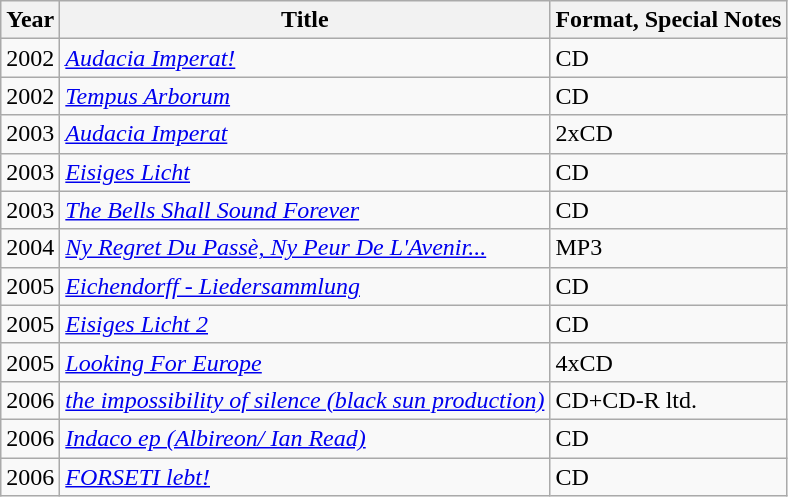<table class="wikitable">
<tr>
<th>Year</th>
<th>Title</th>
<th>Format, Special Notes</th>
</tr>
<tr>
<td>2002</td>
<td><em><a href='#'>Audacia Imperat!</a></em></td>
<td>CD</td>
</tr>
<tr>
<td>2002</td>
<td><em><a href='#'>Tempus Arborum</a></em></td>
<td>CD</td>
</tr>
<tr>
<td>2003</td>
<td><em><a href='#'>Audacia Imperat</a></em></td>
<td>2xCD</td>
</tr>
<tr>
<td>2003</td>
<td><em><a href='#'>Eisiges Licht</a></em></td>
<td>CD</td>
</tr>
<tr>
<td>2003</td>
<td><em><a href='#'>The Bells Shall Sound Forever</a></em></td>
<td>CD</td>
</tr>
<tr>
<td>2004</td>
<td><em><a href='#'>Ny Regret Du Passè, Ny Peur De L'Avenir...</a></em></td>
<td>MP3</td>
</tr>
<tr>
<td>2005</td>
<td><em><a href='#'>Eichendorff - Liedersammlung</a></em></td>
<td>CD</td>
</tr>
<tr>
<td>2005</td>
<td><em><a href='#'>Eisiges Licht 2</a></em></td>
<td>CD</td>
</tr>
<tr>
<td>2005</td>
<td><em><a href='#'>Looking For Europe</a></em></td>
<td>4xCD</td>
</tr>
<tr>
<td>2006</td>
<td><em><a href='#'>the impossibility of silence (black sun production)</a></em></td>
<td>CD+CD-R ltd.</td>
</tr>
<tr>
<td>2006</td>
<td><em><a href='#'>Indaco ep (Albireon/ Ian Read)</a></em></td>
<td>CD</td>
</tr>
<tr>
<td>2006</td>
<td><em><a href='#'>FORSETI lebt!</a></em></td>
<td>CD</td>
</tr>
</table>
